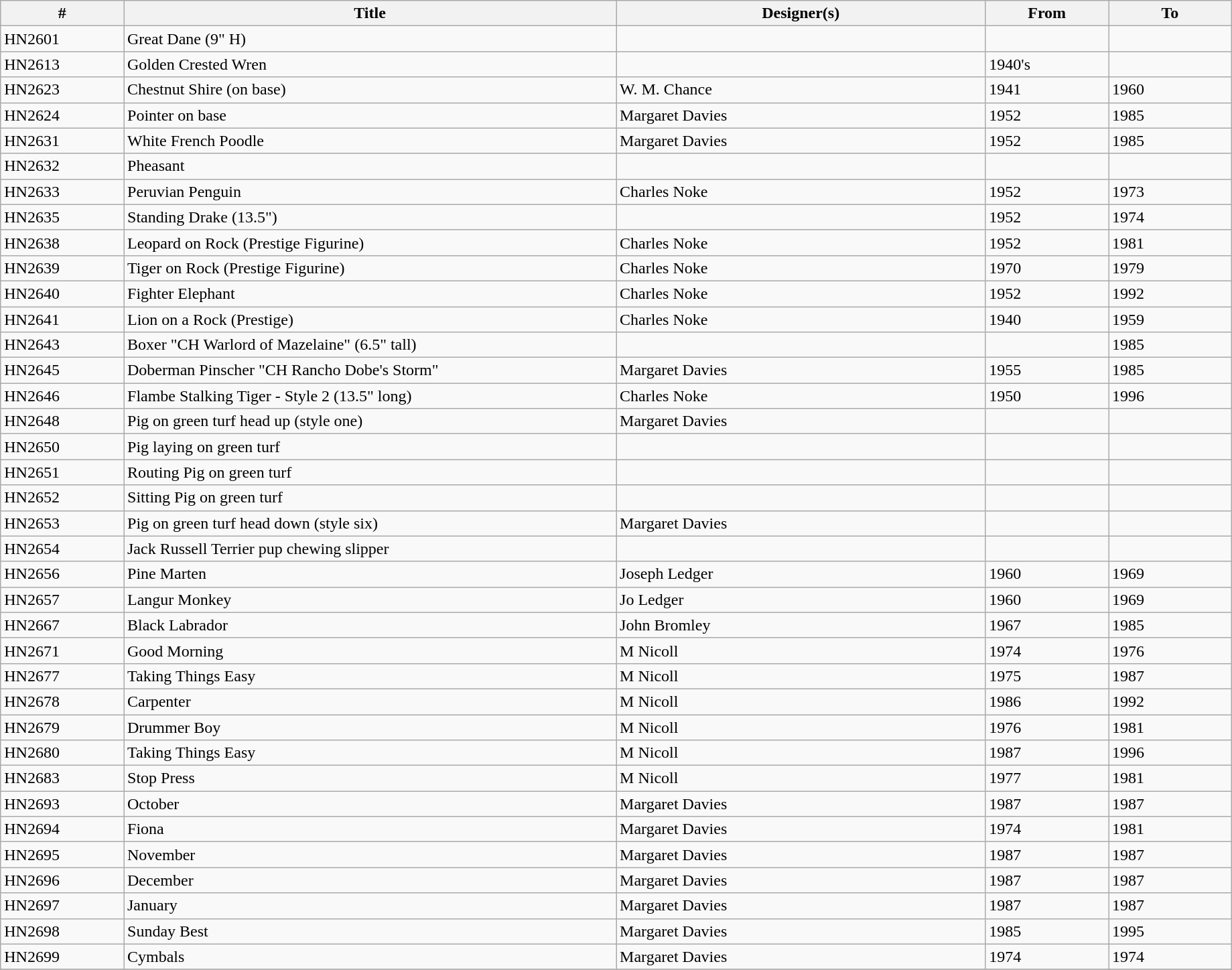<table class="wikitable collapsible" width="97%" border="1" cellpadding="1" cellspacing="0" align="centre">
<tr>
<th width=10%>#</th>
<th width=40%>Title</th>
<th width=30%>Designer(s)</th>
<th width=10%>From</th>
<th width=10%>To</th>
</tr>
<tr>
<td>HN2601</td>
<td>Great Dane (9" H)</td>
<td></td>
<td></td>
<td></td>
</tr>
<tr>
<td>HN2613</td>
<td>Golden Crested Wren</td>
<td></td>
<td>1940's</td>
<td></td>
</tr>
<tr>
<td>HN2623</td>
<td>Chestnut Shire (on base)</td>
<td>W. M. Chance</td>
<td>1941</td>
<td>1960</td>
</tr>
<tr>
<td>HN2624</td>
<td>Pointer on base</td>
<td>Margaret Davies</td>
<td>1952</td>
<td>1985</td>
</tr>
<tr>
<td>HN2631</td>
<td>White French Poodle</td>
<td>Margaret Davies</td>
<td>1952</td>
<td>1985</td>
</tr>
<tr>
<td>HN2632</td>
<td>Pheasant</td>
<td></td>
<td></td>
<td></td>
</tr>
<tr>
<td>HN2633</td>
<td>Peruvian Penguin</td>
<td>Charles Noke</td>
<td>1952</td>
<td>1973</td>
</tr>
<tr>
<td>HN2635</td>
<td>Standing Drake (13.5")</td>
<td></td>
<td>1952</td>
<td>1974</td>
</tr>
<tr>
<td>HN2638</td>
<td>Leopard on Rock (Prestige Figurine)</td>
<td>Charles Noke</td>
<td>1952</td>
<td>1981</td>
</tr>
<tr>
<td>HN2639</td>
<td>Tiger on Rock (Prestige Figurine)</td>
<td>Charles Noke</td>
<td>1970</td>
<td>1979</td>
</tr>
<tr>
<td>HN2640</td>
<td>Fighter Elephant</td>
<td>Charles Noke</td>
<td>1952</td>
<td>1992</td>
</tr>
<tr>
<td>HN2641</td>
<td>Lion on a Rock (Prestige)</td>
<td>Charles Noke</td>
<td>1940</td>
<td>1959</td>
</tr>
<tr>
<td>HN2643</td>
<td>Boxer "CH Warlord of Mazelaine" (6.5" tall)</td>
<td></td>
<td></td>
<td>1985</td>
</tr>
<tr>
<td>HN2645</td>
<td>Doberman Pinscher "CH Rancho Dobe's Storm"</td>
<td>Margaret Davies</td>
<td>1955</td>
<td>1985</td>
</tr>
<tr>
<td>HN2646</td>
<td>Flambe Stalking Tiger - Style 2 (13.5" long)</td>
<td>Charles Noke</td>
<td>1950</td>
<td>1996</td>
</tr>
<tr>
<td>HN2648</td>
<td>Pig on green turf head up (style one)</td>
<td>Margaret Davies</td>
<td></td>
<td></td>
</tr>
<tr>
<td>HN2650</td>
<td>Pig laying on green turf</td>
<td></td>
<td></td>
<td></td>
</tr>
<tr>
<td>HN2651</td>
<td>Routing Pig on green turf</td>
<td></td>
<td></td>
<td></td>
</tr>
<tr>
<td>HN2652</td>
<td>Sitting Pig on green turf</td>
<td></td>
<td></td>
<td></td>
</tr>
<tr>
<td>HN2653</td>
<td>Pig on green turf head down (style six)</td>
<td>Margaret Davies</td>
<td></td>
<td></td>
</tr>
<tr>
<td>HN2654</td>
<td>Jack Russell Terrier pup chewing slipper</td>
<td></td>
<td></td>
<td></td>
</tr>
<tr>
<td>HN2656</td>
<td>Pine Marten</td>
<td>Joseph Ledger</td>
<td>1960</td>
<td>1969</td>
</tr>
<tr>
<td>HN2657</td>
<td>Langur Monkey</td>
<td>Jo Ledger</td>
<td>1960</td>
<td>1969</td>
</tr>
<tr>
<td>HN2667</td>
<td>Black Labrador</td>
<td>John Bromley</td>
<td>1967</td>
<td>1985</td>
</tr>
<tr>
<td>HN2671</td>
<td>Good Morning</td>
<td>M Nicoll</td>
<td>1974</td>
<td>1976</td>
</tr>
<tr>
<td>HN2677</td>
<td>Taking Things Easy</td>
<td>M Nicoll</td>
<td>1975</td>
<td>1987</td>
</tr>
<tr>
<td>HN2678</td>
<td>Carpenter</td>
<td>M Nicoll</td>
<td>1986</td>
<td>1992</td>
</tr>
<tr>
<td>HN2679</td>
<td>Drummer Boy</td>
<td>M Nicoll</td>
<td>1976</td>
<td>1981</td>
</tr>
<tr>
<td>HN2680</td>
<td>Taking Things Easy</td>
<td>M Nicoll</td>
<td>1987</td>
<td>1996</td>
</tr>
<tr>
<td>HN2683</td>
<td>Stop Press</td>
<td>M Nicoll</td>
<td>1977</td>
<td>1981</td>
</tr>
<tr>
<td>HN2693</td>
<td>October</td>
<td>Margaret Davies</td>
<td>1987</td>
<td>1987</td>
</tr>
<tr>
<td>HN2694</td>
<td>Fiona</td>
<td>Margaret Davies</td>
<td>1974</td>
<td>1981</td>
</tr>
<tr>
<td>HN2695</td>
<td>November</td>
<td>Margaret Davies</td>
<td>1987</td>
<td>1987</td>
</tr>
<tr>
<td>HN2696</td>
<td>December</td>
<td>Margaret Davies</td>
<td>1987</td>
<td>1987</td>
</tr>
<tr>
<td>HN2697</td>
<td>January</td>
<td>Margaret Davies</td>
<td>1987</td>
<td>1987</td>
</tr>
<tr>
<td>HN2698</td>
<td>Sunday Best</td>
<td>Margaret Davies</td>
<td>1985</td>
<td>1995</td>
</tr>
<tr>
<td>HN2699</td>
<td>Cymbals</td>
<td>Margaret Davies</td>
<td>1974</td>
<td>1974</td>
</tr>
<tr>
</tr>
</table>
